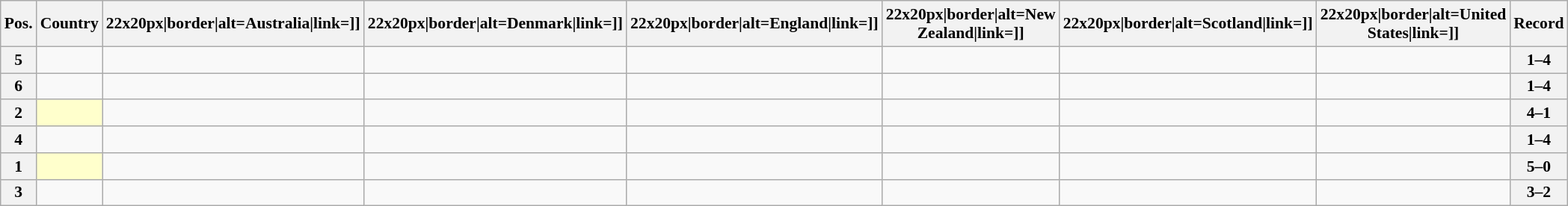<table class="wikitable sortable nowrap" style="text-align:center; font-size:0.9em;">
<tr>
<th>Pos.</th>
<th>Country</th>
<th [[Image:>22x20px|border|alt=Australia|link=]]</th>
<th [[Image:>22x20px|border|alt=Denmark|link=]]</th>
<th [[Image:>22x20px|border|alt=England|link=]]</th>
<th [[Image:>22x20px|border|alt=New Zealand|link=]]</th>
<th [[Image:>22x20px|border|alt=Scotland|link=]]</th>
<th [[Image:>22x20px|border|alt=United States|link=]]</th>
<th>Record</th>
</tr>
<tr>
<th>5</th>
<td style="text-align:left;"></td>
<td></td>
<td></td>
<td></td>
<td></td>
<td></td>
<td></td>
<th>1–4</th>
</tr>
<tr>
<th>6</th>
<td style="text-align:left;"></td>
<td></td>
<td></td>
<td></td>
<td></td>
<td></td>
<td></td>
<th>1–4</th>
</tr>
<tr>
<th>2</th>
<td style="text-align:left; background:#ffffcc;"></td>
<td></td>
<td></td>
<td></td>
<td></td>
<td></td>
<td></td>
<th>4–1</th>
</tr>
<tr>
<th>4</th>
<td style="text-align:left;"></td>
<td></td>
<td></td>
<td></td>
<td></td>
<td></td>
<td></td>
<th>1–4</th>
</tr>
<tr>
<th>1</th>
<td style="text-align:left; background:#ffffcc;"></td>
<td></td>
<td></td>
<td></td>
<td></td>
<td></td>
<td></td>
<th>5–0</th>
</tr>
<tr>
<th>3</th>
<td style="text-align:left;"></td>
<td></td>
<td></td>
<td></td>
<td></td>
<td></td>
<td></td>
<th>3–2</th>
</tr>
</table>
